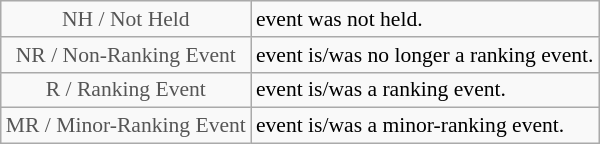<table class="wikitable" style="font-size:90%">
<tr>
<td style="text-align:center; color:#555555;" colspan="4">NH / Not Held</td>
<td>event was not held.</td>
</tr>
<tr>
<td style="text-align:center; color:#555555;" colspan="4">NR / Non-Ranking Event</td>
<td>event is/was no longer a ranking event.</td>
</tr>
<tr>
<td style="text-align:center; color:#555555;" colspan="4">R / Ranking Event</td>
<td>event is/was a ranking event.</td>
</tr>
<tr>
<td style="text-align:center; color:#555555;" colspan="4">MR / Minor-Ranking Event</td>
<td>event is/was a minor-ranking event.</td>
</tr>
</table>
